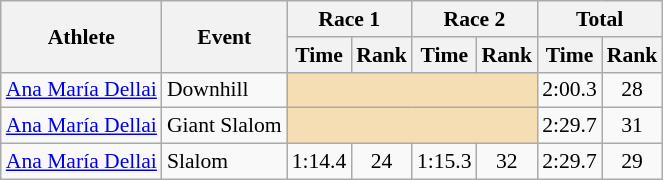<table class="wikitable" style="font-size:90%">
<tr>
<th rowspan="2">Athlete</th>
<th rowspan="2">Event</th>
<th colspan="2">Race 1</th>
<th colspan="2">Race 2</th>
<th colspan="2">Total</th>
</tr>
<tr>
<th>Time</th>
<th>Rank</th>
<th>Time</th>
<th>Rank</th>
<th>Time</th>
<th>Rank</th>
</tr>
<tr>
<td><a href='#'>Ana María Dellai</a></td>
<td>Downhill</td>
<td colspan="4" bgcolor="wheat"></td>
<td align="center">2:00.3</td>
<td align="center">28</td>
</tr>
<tr>
<td><a href='#'>Ana María Dellai</a></td>
<td>Giant Slalom</td>
<td colspan="4" bgcolor="wheat"></td>
<td align="center">2:29.7</td>
<td align="center">31</td>
</tr>
<tr>
<td><a href='#'>Ana María Dellai</a></td>
<td>Slalom</td>
<td align="center">1:14.4</td>
<td align="center">24</td>
<td align="center">1:15.3</td>
<td align="center">32</td>
<td align="center">2:29.7</td>
<td align="center">29</td>
</tr>
</table>
